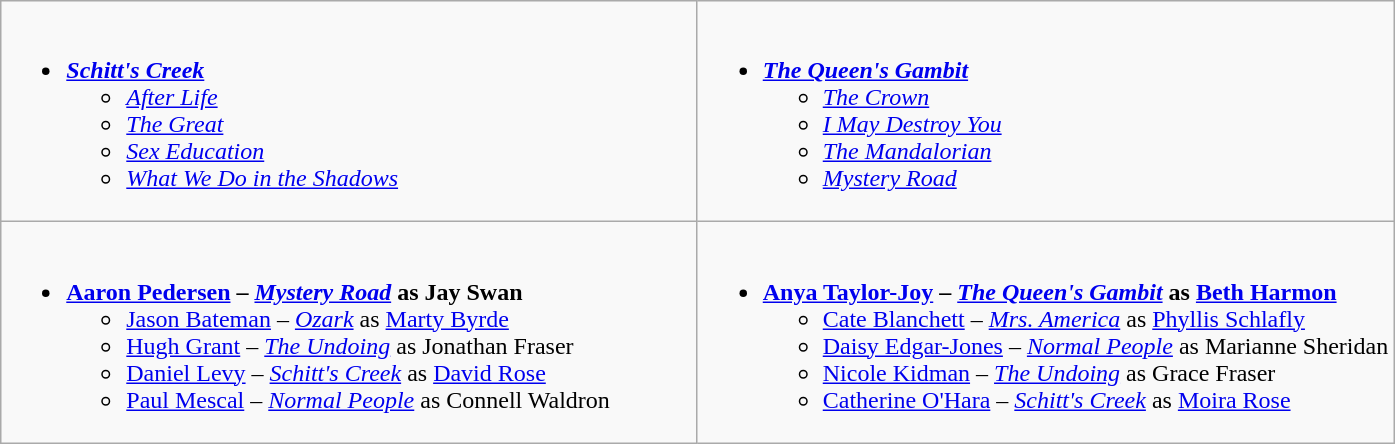<table class=wikitable style="width="300%">
<tr>
<td valign="top" width="50%"><br><ul><li><strong><em><a href='#'>Schitt's Creek</a></em></strong><ul><li><em><a href='#'>After Life</a></em></li><li><em><a href='#'>The Great</a></em></li><li><em><a href='#'>Sex Education</a></em></li><li><em><a href='#'>What We Do in the Shadows</a></em></li></ul></li></ul></td>
<td valign="top" width="50%"><br><ul><li><strong><em><a href='#'>The Queen's Gambit</a></em></strong><ul><li><em><a href='#'>The Crown</a></em></li><li><em><a href='#'>I May Destroy You</a></em></li><li><em><a href='#'>The Mandalorian</a></em></li><li><em><a href='#'>Mystery Road</a></em></li></ul></li></ul></td>
</tr>
<tr>
<td valign="top" width="50%"><br><ul><li><strong><a href='#'>Aaron Pedersen</a> – <em><a href='#'>Mystery Road</a></em> as Jay Swan</strong><ul><li><a href='#'>Jason Bateman</a> – <em><a href='#'>Ozark</a></em> as <a href='#'>Marty Byrde</a></li><li><a href='#'>Hugh Grant</a> – <em><a href='#'>The Undoing</a></em> as Jonathan Fraser</li><li><a href='#'>Daniel Levy</a> – <em><a href='#'>Schitt's Creek</a></em> as <a href='#'>David Rose</a></li><li><a href='#'>Paul Mescal</a> – <em><a href='#'>Normal People</a></em> as Connell Waldron</li></ul></li></ul></td>
<td valign="top" width="50%"><br><ul><li><strong><a href='#'>Anya Taylor-Joy</a> – <em><a href='#'>The Queen's Gambit</a></em> as <a href='#'>Beth Harmon</a></strong><ul><li><a href='#'>Cate Blanchett</a> – <em><a href='#'>Mrs. America</a></em> as <a href='#'>Phyllis Schlafly</a></li><li><a href='#'>Daisy Edgar-Jones</a> – <em><a href='#'>Normal People</a></em> as Marianne Sheridan</li><li><a href='#'>Nicole Kidman</a> – <em><a href='#'>The Undoing</a></em> as Grace Fraser</li><li><a href='#'>Catherine O'Hara</a> – <em><a href='#'>Schitt's Creek</a></em> as <a href='#'>Moira Rose</a></li></ul></li></ul></td>
</tr>
</table>
